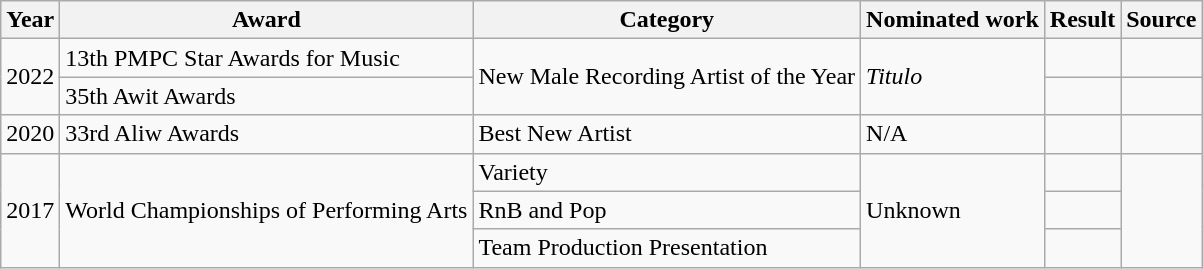<table class="wikitable">
<tr>
<th>Year</th>
<th>Award</th>
<th>Category</th>
<th>Nominated work</th>
<th>Result</th>
<th>Source</th>
</tr>
<tr>
<td rowspan="2">2022</td>
<td>13th PMPC Star Awards for Music</td>
<td rowspan="2">New Male Recording Artist of the Year</td>
<td rowspan="2"><em>Titulo</em></td>
<td></td>
<td></td>
</tr>
<tr>
<td>35th Awit Awards</td>
<td></td>
<td></td>
</tr>
<tr>
<td>2020</td>
<td>33rd Aliw Awards</td>
<td>Best New Artist</td>
<td>N/A</td>
<td></td>
<td></td>
</tr>
<tr>
<td rowspan="3">2017</td>
<td rowspan="3">World Championships of Performing Arts</td>
<td>Variety</td>
<td rowspan="3">Unknown</td>
<td></td>
<td rowspan="3"></td>
</tr>
<tr>
<td>RnB and Pop</td>
<td></td>
</tr>
<tr>
<td>Team Production Presentation</td>
<td></td>
</tr>
</table>
